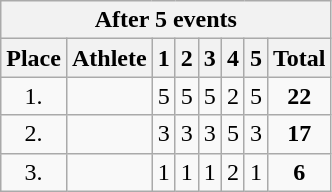<table class=wikitable style="text-align:center">
<tr>
<th colspan=8><strong>After 5 events</strong></th>
</tr>
<tr>
<th>Place</th>
<th>Athlete</th>
<th>1</th>
<th>2</th>
<th>3</th>
<th>4</th>
<th>5</th>
<th>Total</th>
</tr>
<tr>
<td width=30>1.</td>
<td align=left></td>
<td>5</td>
<td>5</td>
<td>5</td>
<td>2</td>
<td>5</td>
<td><strong>22</strong></td>
</tr>
<tr>
<td>2.</td>
<td align=left></td>
<td>3</td>
<td>3</td>
<td>3</td>
<td>5</td>
<td>3</td>
<td><strong>17</strong></td>
</tr>
<tr>
<td>3.</td>
<td align=left></td>
<td>1</td>
<td>1</td>
<td>1</td>
<td>2</td>
<td>1</td>
<td><strong>6</strong></td>
</tr>
</table>
